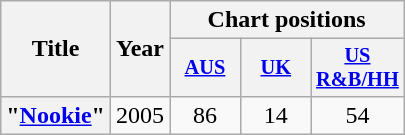<table class="wikitable plainrowheaders" style="text-align:center">
<tr>
<th rowspan="2">Title</th>
<th rowspan="2">Year</th>
<th colspan="3">Chart positions</th>
</tr>
<tr>
<th scope="col" style="width:3em; font-size:85%"><a href='#'>AUS</a><br></th>
<th scope="col" style="width:3em; font-size:85%"><a href='#'>UK</a><br></th>
<th scope="col" style="width:3em; font-size:85%"><a href='#'>US R&B/HH</a></th>
</tr>
<tr>
<th scope="row">"<a href='#'>Nookie</a>"<br></th>
<td>2005</td>
<td>86</td>
<td>14</td>
<td>54</td>
</tr>
</table>
